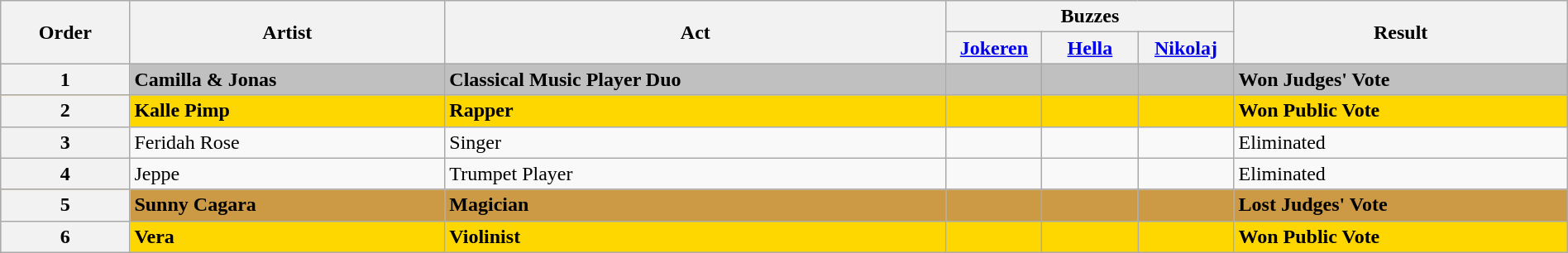<table class="wikitable sortable" width="100%">
<tr>
<th rowspan="2">Order</th>
<th rowspan="2" class="unsortable">Artist</th>
<th rowspan="2" class="unsortable">Act</th>
<th colspan="3" class="unsortable">Buzzes</th>
<th rowspan="2">Result</th>
</tr>
<tr>
<th width="70"><a href='#'>Jokeren</a></th>
<th width="70"><a href='#'>Hella</a></th>
<th width="70"><a href='#'>Nikolaj</a></th>
</tr>
<tr style="background:silver;">
<th>1</th>
<td><strong>Camilla & Jonas</strong></td>
<td><strong>Classical Music Player Duo</strong></td>
<td></td>
<td align="center"></td>
<td align="center"></td>
<td><strong>Won Judges' Vote</strong></td>
</tr>
<tr style="background:gold;">
<th>2</th>
<td><strong>Kalle Pimp</strong></td>
<td><strong>Rapper</strong></td>
<td></td>
<td></td>
<td></td>
<td><strong>Won Public Vote</strong></td>
</tr>
<tr>
<th>3</th>
<td>Feridah Rose</td>
<td>Singer</td>
<td></td>
<td></td>
<td></td>
<td>Eliminated</td>
</tr>
<tr>
<th>4</th>
<td>Jeppe</td>
<td>Trumpet Player</td>
<td></td>
<td></td>
<td></td>
<td>Eliminated</td>
</tr>
<tr style="background:#c94;">
<th>5</th>
<td><strong>Sunny Cagara</strong></td>
<td><strong>Magician</strong></td>
<td align="center"></td>
<td></td>
<td align="center"></td>
<td><strong>Lost Judges' Vote</strong></td>
</tr>
<tr style="background:gold;">
<th>6</th>
<td><strong>Vera</strong></td>
<td><strong>Violinist</strong></td>
<td></td>
<td></td>
<td></td>
<td><strong>Won Public Vote</strong></td>
</tr>
</table>
